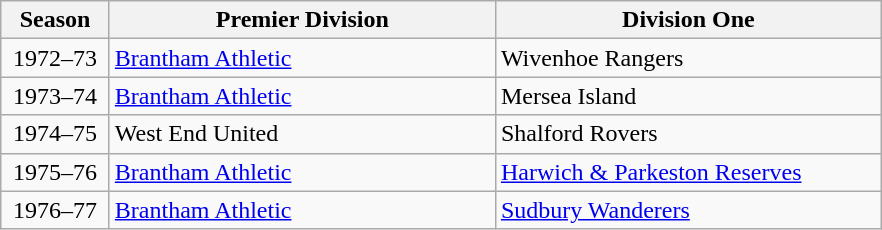<table class=wikitable style="border:0px; margin-top:-1px; margin-bottom:0;">
<tr>
<th width=65px>Season</th>
<th width=250px>Premier Division</th>
<th width=250px>Division One</th>
</tr>
<tr>
<td align=center>1972–73</td>
<td><a href='#'>Brantham Athletic</a></td>
<td>Wivenhoe Rangers</td>
</tr>
<tr>
<td align=center>1973–74</td>
<td><a href='#'>Brantham Athletic</a></td>
<td>Mersea Island</td>
</tr>
<tr>
<td align=center>1974–75</td>
<td>West End United</td>
<td>Shalford Rovers</td>
</tr>
<tr>
<td align=center>1975–76</td>
<td><a href='#'>Brantham Athletic</a></td>
<td><a href='#'>Harwich & Parkeston Reserves</a></td>
</tr>
<tr>
<td align=center>1976–77</td>
<td><a href='#'>Brantham Athletic</a></td>
<td><a href='#'>Sudbury Wanderers</a></td>
</tr>
</table>
